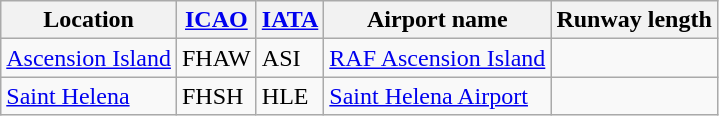<table class="wikitable sortable">
<tr>
<th>Location</th>
<th><a href='#'>ICAO</a></th>
<th><a href='#'>IATA</a></th>
<th>Airport name</th>
<th>Runway length</th>
</tr>
<tr>
<td><a href='#'>Ascension Island</a></td>
<td>FHAW</td>
<td>ASI</td>
<td><a href='#'>RAF Ascension Island</a></td>
<td></td>
</tr>
<tr>
<td><a href='#'>Saint Helena</a></td>
<td>FHSH</td>
<td>HLE</td>
<td><a href='#'>Saint Helena Airport</a></td>
<td></td>
</tr>
</table>
